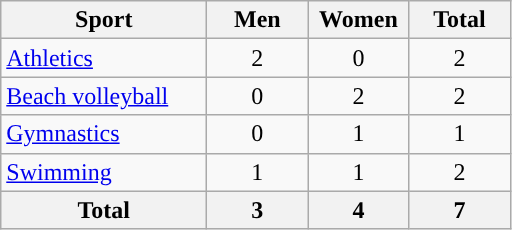<table class="wikitable sortable" style="text-align:center">
<tr>
<th width=130>Sport</th>
<th width=60>Men</th>
<th width=60>Women</th>
<th width=60>Total</th>
</tr>
<tr>
<td align=left><a href='#'>Athletics</a></td>
<td>2</td>
<td>0</td>
<td>2</td>
</tr>
<tr>
<td align=left><a href='#'>Beach volleyball</a></td>
<td>0</td>
<td>2</td>
<td>2</td>
</tr>
<tr>
<td align=left><a href='#'>Gymnastics</a></td>
<td>0</td>
<td>1</td>
<td>1</td>
</tr>
<tr>
<td align=left><a href='#'>Swimming</a></td>
<td>1</td>
<td>1</td>
<td>2</td>
</tr>
<tr>
<th>Total</th>
<th>3</th>
<th>4</th>
<th>7</th>
</tr>
</table>
